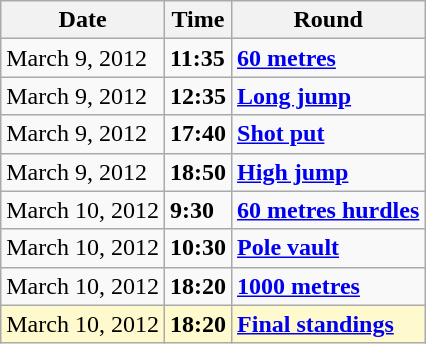<table class="wikitable">
<tr>
<th>Date</th>
<th>Time</th>
<th>Round</th>
</tr>
<tr>
<td>March 9, 2012</td>
<td><strong>11:35</strong></td>
<td><strong><a href='#'>60 metres</a></strong></td>
</tr>
<tr>
<td>March 9, 2012</td>
<td><strong>12:35</strong></td>
<td><strong><a href='#'>Long jump</a></strong></td>
</tr>
<tr>
<td>March 9, 2012</td>
<td><strong>17:40</strong></td>
<td><strong><a href='#'>Shot put</a></strong></td>
</tr>
<tr>
<td>March 9, 2012</td>
<td><strong>18:50</strong></td>
<td><strong><a href='#'>High jump</a></strong></td>
</tr>
<tr>
<td>March 10, 2012</td>
<td><strong>9:30</strong></td>
<td><strong><a href='#'>60 metres hurdles</a></strong></td>
</tr>
<tr>
<td>March 10, 2012</td>
<td><strong>10:30</strong></td>
<td><strong><a href='#'>Pole vault</a></strong></td>
</tr>
<tr>
<td>March 10, 2012</td>
<td><strong>18:20</strong></td>
<td><strong><a href='#'>1000 metres</a></strong></td>
</tr>
<tr style=background:lemonchiffon>
<td>March 10, 2012</td>
<td><strong>18:20</strong></td>
<td><strong><a href='#'>Final standings</a></strong></td>
</tr>
</table>
